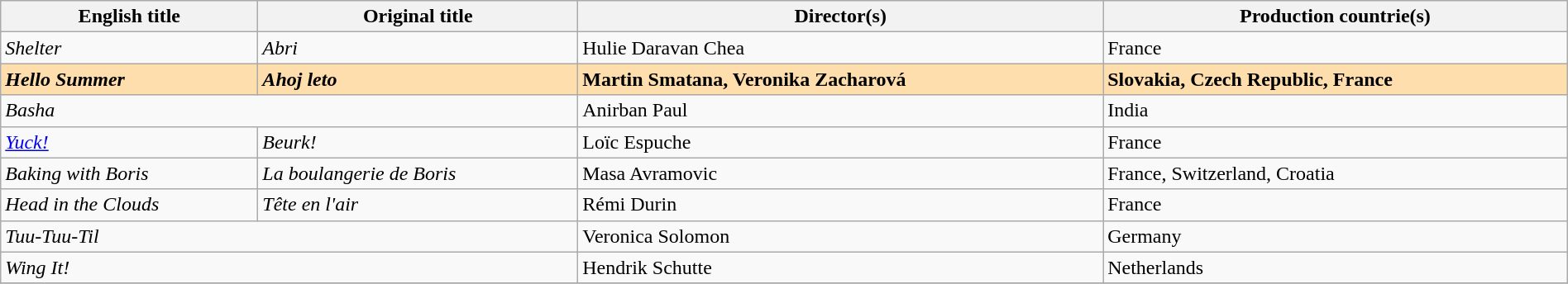<table class="sortable wikitable" style="width:100%; margin-bottom:4px" cellpadding="5">
<tr>
<th scope="col">English title</th>
<th scope="col">Original title</th>
<th scope="col">Director(s)</th>
<th scope="col">Production countrie(s)</th>
</tr>
<tr>
<td><em>Shelter</em></td>
<td><em>Abri</em></td>
<td>Hulie Daravan Chea</td>
<td>France</td>
</tr>
<tr style="background:#FFDEAD;">
<td><strong><em>Hello Summer</em></strong></td>
<td><strong><em>Ahoj leto</em></strong></td>
<td><strong>Martin Smatana, Veronika Zacharová</strong></td>
<td><strong>Slovakia, Czech Republic, France</strong></td>
</tr>
<tr>
<td colspan="2"><em>Basha</em></td>
<td>Anirban Paul</td>
<td>India</td>
</tr>
<tr>
<td><em><a href='#'>Yuck!</a></em></td>
<td><em>Beurk!</em></td>
<td>Loïc Espuche</td>
<td>France</td>
</tr>
<tr>
<td><em>Baking with Boris</em></td>
<td><em>La boulangerie de Boris</em></td>
<td>Masa Avramovic</td>
<td>France, Switzerland, Croatia</td>
</tr>
<tr>
<td><em>Head in the Clouds</em></td>
<td><em>Tête en l'air</em></td>
<td>Rémi Durin</td>
<td>France</td>
</tr>
<tr>
<td colspan="2"><em>Tuu-Tuu-Til</em></td>
<td>Veronica Solomon</td>
<td>Germany</td>
</tr>
<tr>
<td colspan="2"><em>Wing It!</em></td>
<td>Hendrik Schutte</td>
<td>Netherlands</td>
</tr>
<tr>
</tr>
</table>
